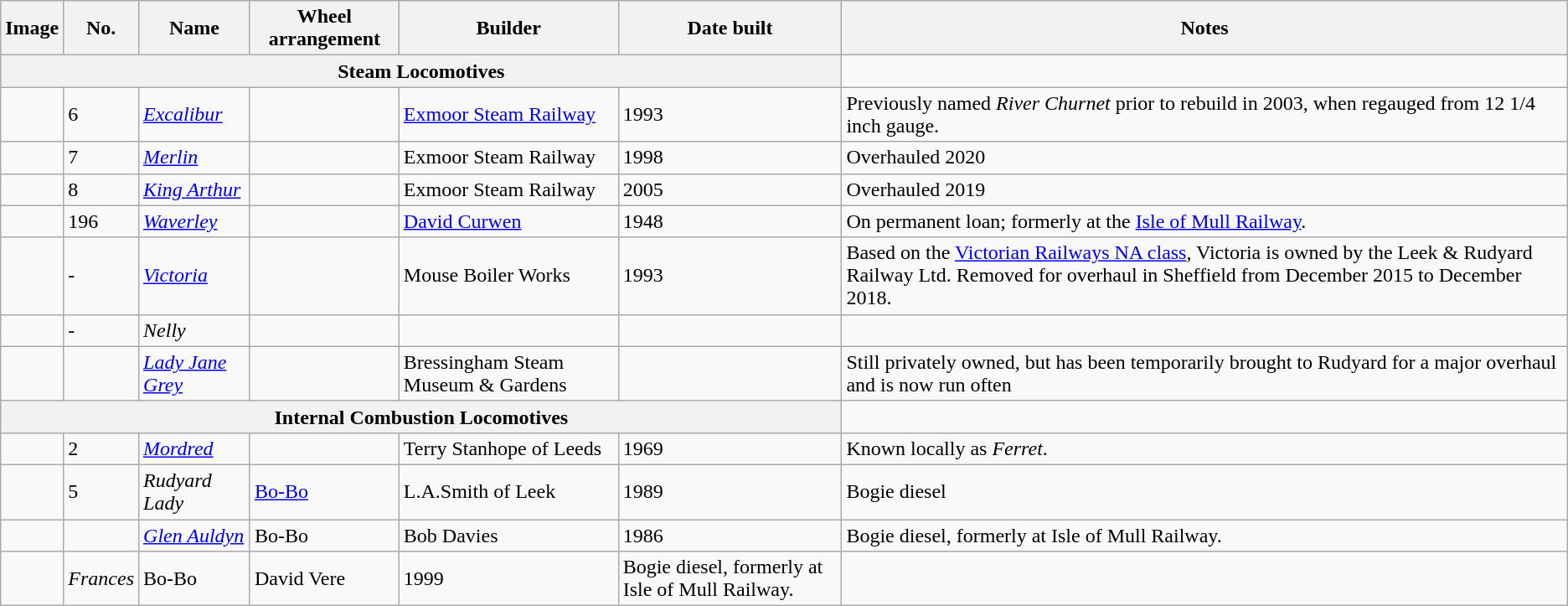<table class="wikitable">
<tr>
<th>Image</th>
<th>No.</th>
<th>Name</th>
<th>Wheel arrangement</th>
<th>Builder</th>
<th>Date built</th>
<th>Notes</th>
</tr>
<tr>
<th colspan=6>Steam Locomotives</th>
</tr>
<tr>
<td></td>
<td>6</td>
<td><em><a href='#'>Excalibur</a></em></td>
<td></td>
<td><a href='#'>Exmoor Steam Railway</a></td>
<td>1993</td>
<td>Previously named <em>River Churnet</em> prior to rebuild in 2003, when regauged from 12 1/4 inch gauge.</td>
</tr>
<tr>
<td></td>
<td>7</td>
<td><em><a href='#'>Merlin</a></em></td>
<td></td>
<td>Exmoor Steam Railway</td>
<td>1998</td>
<td>Overhauled 2020</td>
</tr>
<tr>
<td></td>
<td>8</td>
<td><em><a href='#'>King Arthur</a></em></td>
<td></td>
<td>Exmoor Steam Railway</td>
<td>2005</td>
<td>Overhauled 2019</td>
</tr>
<tr>
<td></td>
<td>196</td>
<td><em><a href='#'>Waverley</a></em></td>
<td></td>
<td><a href='#'>David Curwen</a></td>
<td>1948</td>
<td>On permanent loan; formerly at the <a href='#'>Isle of Mull Railway</a>.</td>
</tr>
<tr>
<td></td>
<td>-</td>
<td><em><a href='#'>Victoria</a></em></td>
<td></td>
<td>Mouse Boiler Works</td>
<td>1993</td>
<td>Based on the <a href='#'>Victorian Railways NA class</a>, Victoria is owned by the Leek & Rudyard Railway Ltd. Removed for overhaul in Sheffield from December 2015 to December 2018.</td>
</tr>
<tr>
<td></td>
<td>-</td>
<td><em>Nelly</em></td>
<td></td>
<td></td>
<td></td>
</tr>
<tr>
<td></td>
<td></td>
<td><em><a href='#'>Lady Jane Grey</a></em></td>
<td></td>
<td>Bressingham Steam Museum & Gardens</td>
<td></td>
<td>Still privately owned, but has been temporarily brought to Rudyard for a major overhaul and is now run often</td>
</tr>
<tr>
<th colspan=6>Internal Combustion Locomotives</th>
</tr>
<tr>
<td></td>
<td>2</td>
<td><em><a href='#'>Mordred</a></em></td>
<td></td>
<td>Terry Stanhope of Leeds</td>
<td>1969</td>
<td>Known locally as <em>Ferret</em>.</td>
</tr>
<tr>
<td></td>
<td>5</td>
<td><em>Rudyard Lady</em></td>
<td><a href='#'>Bo-Bo</a></td>
<td>L.A.Smith of Leek</td>
<td>1989</td>
<td>Bogie diesel</td>
</tr>
<tr>
<td></td>
<td></td>
<td><em><a href='#'>Glen Auldyn</a></em></td>
<td>Bo-Bo</td>
<td>Bob Davies</td>
<td>1986</td>
<td>Bogie diesel, formerly at Isle of Mull Railway.</td>
</tr>
<tr>
<td></td>
<td><em>Frances</em></td>
<td>Bo-Bo</td>
<td>David Vere</td>
<td>1999</td>
<td>Bogie diesel, formerly at Isle of Mull Railway.</td>
</tr>
</table>
